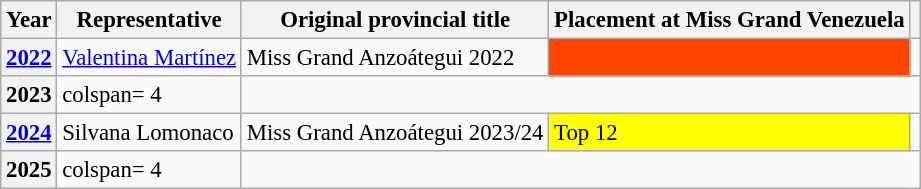<table class="wikitable defaultcenter col2left" style="font-size:95%;">
<tr>
<th>Year</th>
<th>Representative</th>
<th>Original provincial title</th>
<th>Placement at Miss Grand Venezuela</th>
<th></th>
</tr>
<tr>
<th><a href='#'>2022</a></th>
<td><a href='#'>Valentina Martínez</a></td>
<td>Miss Grand Anzoátegui 2022</td>
<td bgcolor=orangered></td>
<td></td>
</tr>
<tr>
<th>2023</th>
<td>colspan= 4 </td>
</tr>
<tr>
<th><a href='#'>2024</a></th>
<td>Silvana Lomonaco</td>
<td>Miss Grand Anzoátegui 2023/24</td>
<td bgcolor=yellow>Top 12</td>
<td></td>
</tr>
<tr>
<th>2025</th>
<td>colspan= 4 </td>
</tr>
</table>
